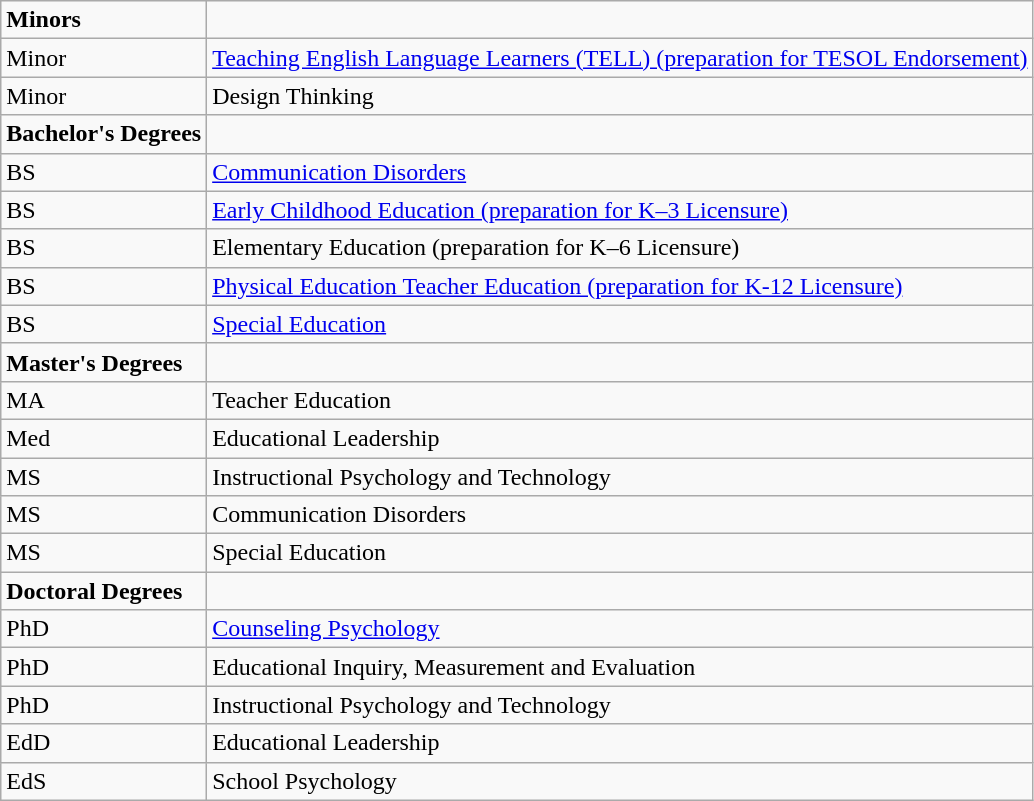<table class="wikitable">
<tr>
<td colspan="1"><strong>Minors</strong></td>
<td></td>
</tr>
<tr>
<td>Minor</td>
<td><a href='#'>Teaching English Language Learners (TELL) (preparation for TESOL Endorsement)</a></td>
</tr>
<tr>
<td>Minor</td>
<td>Design Thinking</td>
</tr>
<tr>
<td colspan="1"><strong>Bachelor's Degrees</strong></td>
<td></td>
</tr>
<tr>
<td>BS</td>
<td><a href='#'>Communication Disorders</a></td>
</tr>
<tr>
<td>BS</td>
<td><a href='#'>Early Childhood Education (preparation for K–3 Licensure)</a></td>
</tr>
<tr>
<td>BS</td>
<td>Elementary Education (preparation for K–6 Licensure)</td>
</tr>
<tr>
<td>BS</td>
<td><a href='#'>Physical Education Teacher Education (preparation for K-12 Licensure)</a></td>
</tr>
<tr>
<td>BS</td>
<td><a href='#'>Special Education</a></td>
</tr>
<tr>
<td colspan="1"><strong>Master's Degrees</strong></td>
<td></td>
</tr>
<tr>
<td>MA</td>
<td>Teacher Education</td>
</tr>
<tr>
<td>Med</td>
<td>Educational Leadership</td>
</tr>
<tr>
<td>MS</td>
<td>Instructional Psychology and Technology</td>
</tr>
<tr>
<td>MS</td>
<td>Communication Disorders</td>
</tr>
<tr>
<td>MS</td>
<td>Special Education</td>
</tr>
<tr>
<td colspan="1"><strong>Doctoral Degrees</strong></td>
<td></td>
</tr>
<tr>
<td>PhD</td>
<td><a href='#'>Counseling Psychology</a></td>
</tr>
<tr>
<td>PhD</td>
<td>Educational Inquiry, Measurement and Evaluation</td>
</tr>
<tr>
<td>PhD</td>
<td>Instructional Psychology and Technology</td>
</tr>
<tr>
<td>EdD</td>
<td>Educational Leadership</td>
</tr>
<tr>
<td>EdS</td>
<td>School Psychology</td>
</tr>
</table>
